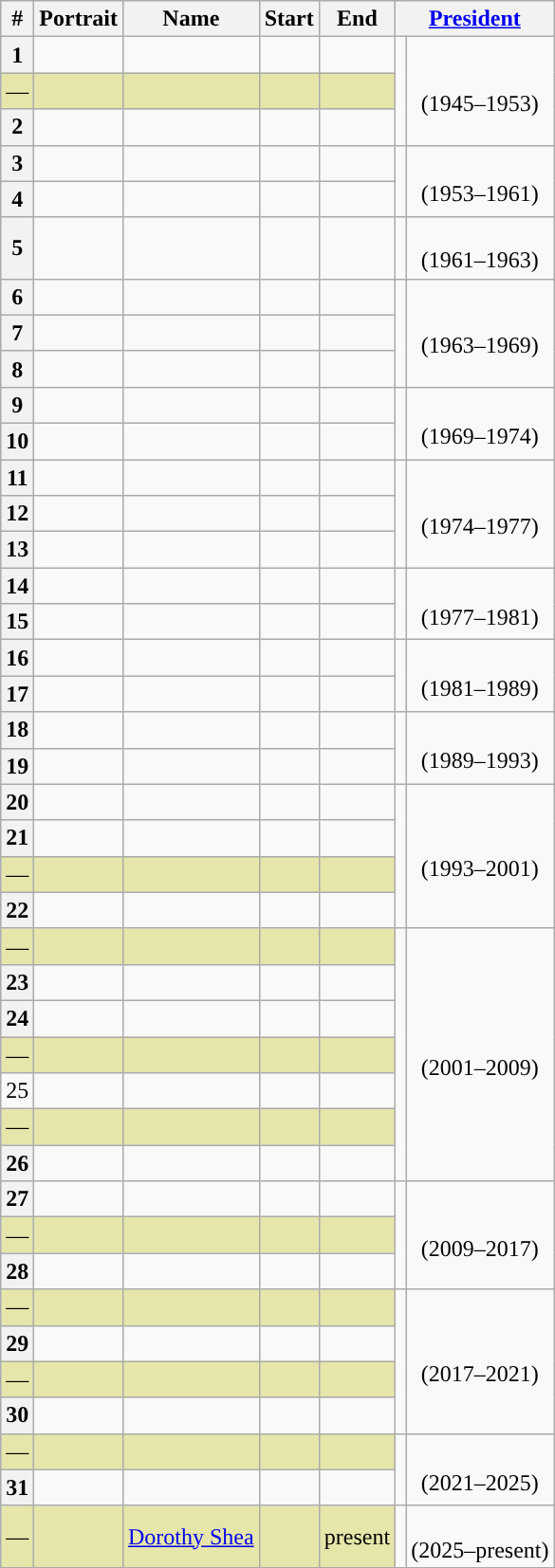<table class="wikitable sortable" style="text-align:center;">
<tr>
<th>#</th>
<th>Portrait</th>
<th>Name</th>
<th>Start</th>
<th>End</th>
<th colspan=2><a href='#'>President</a></th>
</tr>
<tr>
<th>1</th>
<td></td>
<td></td>
<td></td>
<td></td>
<td rowspan=3 style="background: "></td>
<td rowspan=3><br>(1945–1953)</td>
</tr>
<tr>
<td bgcolor="#e6e6aa">—</td>
<td bgcolor="#e6e6aa"></td>
<td bgcolor="#e6e6aa"><br></td>
<td bgcolor="#e6e6aa"></td>
<td bgcolor="#e6e6aa"></td>
</tr>
<tr>
<th>2</th>
<td></td>
<td></td>
<td></td>
<td></td>
</tr>
<tr>
<th>3</th>
<td></td>
<td></td>
<td></td>
<td></td>
<td rowspan=2 style="background: "></td>
<td rowspan=2><br>(1953–1961)</td>
</tr>
<tr>
<th>4</th>
<td></td>
<td></td>
<td></td>
<td></td>
</tr>
<tr>
<th rowspan="2">5</th>
<td rowspan="2"></td>
<td rowspan="2"></td>
<td rowspan="2"></td>
<td rowspan="2"></td>
<td style="background: "></td>
<td><br>(1961–1963)</td>
</tr>
<tr>
<td rowspan="4" style="background: "></td>
<td rowspan="4"><br>(1963–1969)</td>
</tr>
<tr>
<th>6</th>
<td></td>
<td></td>
<td></td>
<td></td>
</tr>
<tr>
<th>7</th>
<td></td>
<td></td>
<td></td>
<td></td>
</tr>
<tr>
<th>8</th>
<td></td>
<td></td>
<td></td>
<td></td>
</tr>
<tr>
<th>9</th>
<td></td>
<td></td>
<td></td>
<td></td>
<td rowspan=3 style="background: "></td>
<td rowspan=3><br>(1969–1974)</td>
</tr>
<tr>
<th>10</th>
<td></td>
<td></td>
<td></td>
<td></td>
</tr>
<tr>
<th rowspan=2>11</th>
<td rowspan=2></td>
<td rowspan=2></td>
<td rowspan=2></td>
<td rowspan=2></td>
</tr>
<tr>
<td rowspan=3 style="background: "></td>
<td rowspan=3><br>(1974–1977)</td>
</tr>
<tr>
<th>12</th>
<td></td>
<td></td>
<td></td>
<td></td>
</tr>
<tr>
<th>13</th>
<td></td>
<td></td>
<td></td>
<td></td>
</tr>
<tr>
<th>14</th>
<td></td>
<td></td>
<td></td>
<td></td>
<td rowspan=2 style="background: "></td>
<td rowspan=2><br>(1977–1981)</td>
</tr>
<tr>
<th>15</th>
<td></td>
<td></td>
<td></td>
<td></td>
</tr>
<tr>
<th>16</th>
<td></td>
<td></td>
<td></td>
<td></td>
<td rowspan=2 style="background: "></td>
<td rowspan=2><br>(1981–1989)</td>
</tr>
<tr>
<th>17</th>
<td></td>
<td></td>
<td></td>
<td></td>
</tr>
<tr>
<th>18</th>
<td></td>
<td></td>
<td></td>
<td></td>
<td rowspan=2 style="background: "></td>
<td rowspan=2><br>(1989–1993)</td>
</tr>
<tr>
<th>19</th>
<td></td>
<td></td>
<td></td>
<td></td>
</tr>
<tr>
<th>20</th>
<td></td>
<td></td>
<td></td>
<td></td>
<td rowspan=4 style="background: "></td>
<td rowspan=4><br>(1993–2001)</td>
</tr>
<tr>
<th>21</th>
<td></td>
<td></td>
<td></td>
<td></td>
</tr>
<tr>
<td bgcolor="#e6e6aa">—</td>
<td bgcolor="#e6e6aa"></td>
<td bgcolor="#e6e6aa"><br></td>
<td bgcolor="#e6e6aa"></td>
<td bgcolor="#e6e6aa"></td>
</tr>
<tr>
<th>22</th>
<td></td>
<td></td>
<td></td>
<td></td>
</tr>
<tr>
<td bgcolor="#e6e6aa">—</td>
<td bgcolor="#e6e6aa"></td>
<td bgcolor="#e6e6aa"><br></td>
<td bgcolor="#e6e6aa"></td>
<td bgcolor="#e6e6aa"></td>
<td rowspan=7 style="background: "></td>
<td rowspan=7><br>(2001–2009)</td>
</tr>
<tr>
<th>23</th>
<td></td>
<td></td>
<td></td>
<td></td>
</tr>
<tr>
<th>24</th>
<td></td>
<td></td>
<td></td>
<td></td>
</tr>
<tr>
<td bgcolor="#e6e6aa">—</td>
<td bgcolor="#e6e6aa"></td>
<td bgcolor="#e6e6aa"><br></td>
<td bgcolor="#e6e6aa"></td>
<td bgcolor="#e6e6aa"></td>
</tr>
<tr>
<td>25</td>
<td></td>
<td></td>
<td></td>
<td></td>
</tr>
<tr>
<td bgcolor="#e6e6aa">—</td>
<td bgcolor="#e6e6aa"></td>
<td bgcolor="#e6e6aa"><br></td>
<td bgcolor="#e6e6aa"></td>
<td bgcolor="#e6e6aa"></td>
</tr>
<tr>
<th>26</th>
<td></td>
<td></td>
<td></td>
<td></td>
</tr>
<tr>
<th>27</th>
<td></td>
<td></td>
<td></td>
<td></td>
<td rowspan=3 style="background: "></td>
<td rowspan=3><br>(2009–2017)</td>
</tr>
<tr>
<td bgcolor="#e6e6aa">—</td>
<td bgcolor="#e6e6aa"></td>
<td bgcolor="#e6e6aa"><br></td>
<td bgcolor="#e6e6aa"></td>
<td bgcolor="#e6e6aa"></td>
</tr>
<tr>
<th>28</th>
<td></td>
<td></td>
<td></td>
<td></td>
</tr>
<tr>
<td bgcolor="#e6e6aa">—</td>
<td bgcolor="#e6e6aa"></td>
<td bgcolor="#e6e6aa"><br></td>
<td bgcolor="#e6e6aa"></td>
<td bgcolor="#e6e6aa"></td>
<td rowspan=4 style="background: "></td>
<td rowspan=4><br>(2017–2021)</td>
</tr>
<tr>
<th>29</th>
<td></td>
<td></td>
<td></td>
<td></td>
</tr>
<tr>
<td bgcolor="#e6e6aa">—</td>
<td bgcolor="#e6e6aa"></td>
<td bgcolor="#e6e6aa"><br></td>
<td bgcolor="#e6e6aa"></td>
<td bgcolor="#e6e6aa"></td>
</tr>
<tr>
<th>30</th>
<td></td>
<td></td>
<td></td>
<td></td>
</tr>
<tr>
<td bgcolor="#e6e6aa">—</td>
<td bgcolor="#e6e6aa"></td>
<td bgcolor="#e6e6aa"><br></td>
<td bgcolor="#e6e6aa"></td>
<td bgcolor="#e6e6aa"></td>
<td rowspan=2 style="background: "></td>
<td rowspan=2><br>(2021–2025)</td>
</tr>
<tr>
<th>31</th>
<td></td>
<td></td>
<td></td>
<td></td>
</tr>
<tr>
<td bgcolor="#e6e6aa">—</td>
<td bgcolor="#e6e6aa"></td>
<td bgcolor="#e6e6aa"><a href='#'>Dorothy Shea</a><br></td>
<td bgcolor="#e6e6aa"></td>
<td bgcolor="#e6e6aa">present</td>
<td style="background: "></td>
<td><br>(2025–present)</td>
</tr>
</table>
